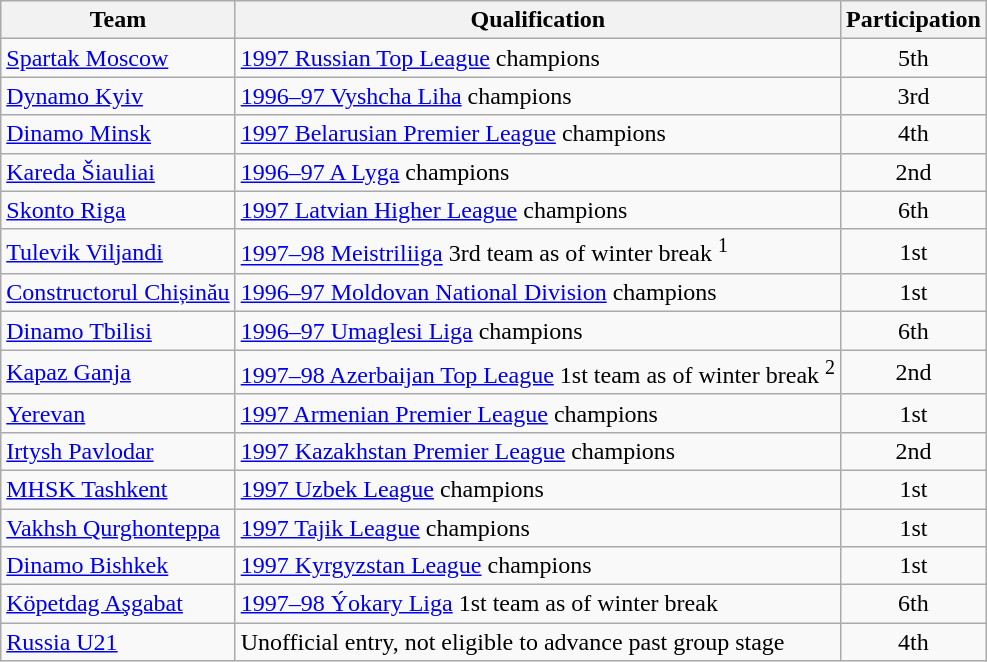<table class="wikitable">
<tr>
<th>Team</th>
<th>Qualification</th>
<th>Participation</th>
</tr>
<tr>
<td> <a href='#'>Spartak Moscow</a></td>
<td><a href='#'>1997 Russian Top League</a> champions</td>
<td align=center>5th</td>
</tr>
<tr>
<td> <a href='#'>Dynamo Kyiv</a></td>
<td><a href='#'>1996–97 Vyshcha Liha</a> champions</td>
<td align=center>3rd</td>
</tr>
<tr>
<td> <a href='#'>Dinamo Minsk</a></td>
<td><a href='#'>1997 Belarusian Premier League</a> champions</td>
<td align=center>4th</td>
</tr>
<tr>
<td> <a href='#'>Kareda Šiauliai</a></td>
<td><a href='#'>1996–97 A Lyga</a> champions</td>
<td align=center>2nd</td>
</tr>
<tr>
<td> <a href='#'>Skonto Riga</a></td>
<td><a href='#'>1997 Latvian Higher League</a> champions</td>
<td align=center>6th</td>
</tr>
<tr>
<td> <a href='#'>Tulevik Viljandi</a></td>
<td><a href='#'>1997–98 Meistriliiga</a> 3rd team as of winter break <sup>1</sup></td>
<td align=center>1st</td>
</tr>
<tr>
<td> <a href='#'>Constructorul Chișinău</a></td>
<td><a href='#'>1996–97 Moldovan National Division</a> champions</td>
<td align=center>1st</td>
</tr>
<tr>
<td> <a href='#'>Dinamo Tbilisi</a></td>
<td><a href='#'>1996–97 Umaglesi Liga</a> champions</td>
<td align=center>6th</td>
</tr>
<tr>
<td> <a href='#'>Kapaz Ganja</a></td>
<td><a href='#'>1997–98 Azerbaijan Top League</a> 1st team as of winter break <sup>2</sup></td>
<td align=center>2nd</td>
</tr>
<tr>
<td> <a href='#'>Yerevan</a></td>
<td><a href='#'>1997 Armenian Premier League</a> champions</td>
<td align=center>1st</td>
</tr>
<tr>
<td> <a href='#'>Irtysh Pavlodar</a></td>
<td><a href='#'>1997 Kazakhstan Premier League</a> champions</td>
<td align=center>2nd</td>
</tr>
<tr>
<td> <a href='#'>MHSK Tashkent</a></td>
<td><a href='#'>1997 Uzbek League</a> champions</td>
<td align=center>1st</td>
</tr>
<tr>
<td> <a href='#'>Vakhsh Qurghonteppa</a></td>
<td><a href='#'>1997 Tajik League</a> champions</td>
<td align=center>1st</td>
</tr>
<tr>
<td> <a href='#'>Dinamo Bishkek</a></td>
<td><a href='#'>1997 Kyrgyzstan League</a> champions</td>
<td align=center>1st</td>
</tr>
<tr>
<td> <a href='#'>Köpetdag Aşgabat</a></td>
<td><a href='#'>1997–98 Ýokary Liga</a> 1st team as of winter break</td>
<td align=center>6th</td>
</tr>
<tr>
<td> <a href='#'>Russia U21</a></td>
<td>Unofficial entry, not eligible to advance past group stage</td>
<td align=center>4th</td>
</tr>
</table>
